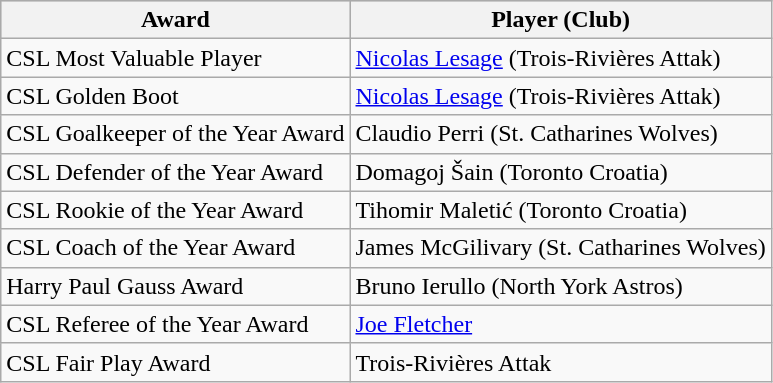<table class="wikitable">
<tr style="background:#cccccc;">
<th>Award</th>
<th>Player (Club)</th>
</tr>
<tr>
<td>CSL Most Valuable Player</td>
<td><a href='#'>Nicolas Lesage</a> (Trois-Rivières Attak)</td>
</tr>
<tr>
<td>CSL Golden Boot</td>
<td><a href='#'>Nicolas Lesage</a> (Trois-Rivières Attak)</td>
</tr>
<tr>
<td>CSL Goalkeeper of the Year Award</td>
<td>Claudio Perri (St. Catharines Wolves)</td>
</tr>
<tr>
<td>CSL Defender of the Year Award</td>
<td>Domagoj Šain (Toronto Croatia)</td>
</tr>
<tr>
<td>CSL Rookie of the Year Award</td>
<td>Tihomir Maletić (Toronto Croatia)</td>
</tr>
<tr>
<td>CSL Coach of the Year Award</td>
<td>James McGilivary (St. Catharines Wolves)</td>
</tr>
<tr>
<td>Harry Paul Gauss Award</td>
<td>Bruno Ierullo (North York Astros)</td>
</tr>
<tr>
<td>CSL Referee of the Year Award</td>
<td><a href='#'>Joe Fletcher</a></td>
</tr>
<tr>
<td>CSL Fair Play Award</td>
<td>Trois-Rivières Attak</td>
</tr>
</table>
